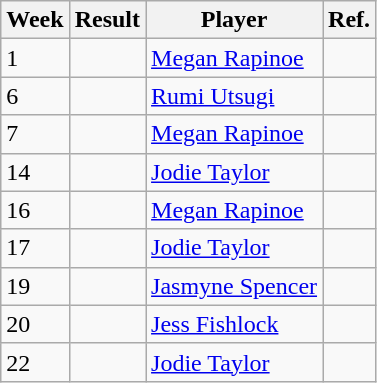<table class=wikitable>
<tr>
<th>Week</th>
<th>Result</th>
<th>Player</th>
<th>Ref.</th>
</tr>
<tr>
<td>1</td>
<td></td>
<td> <a href='#'>Megan Rapinoe</a></td>
<td></td>
</tr>
<tr>
<td>6</td>
<td></td>
<td> <a href='#'>Rumi Utsugi</a></td>
<td></td>
</tr>
<tr>
<td>7</td>
<td></td>
<td> <a href='#'>Megan Rapinoe</a></td>
<td></td>
</tr>
<tr>
<td>14</td>
<td></td>
<td> <a href='#'>Jodie Taylor</a></td>
<td></td>
</tr>
<tr>
<td>16</td>
<td></td>
<td> <a href='#'>Megan Rapinoe</a></td>
<td></td>
</tr>
<tr>
<td>17</td>
<td></td>
<td> <a href='#'>Jodie Taylor</a></td>
<td></td>
</tr>
<tr>
<td>19</td>
<td></td>
<td> <a href='#'>Jasmyne Spencer</a></td>
<td></td>
</tr>
<tr>
<td>20</td>
<td></td>
<td> <a href='#'>Jess Fishlock</a></td>
<td></td>
</tr>
<tr>
<td>22</td>
<td></td>
<td> <a href='#'>Jodie Taylor</a></td>
<td></td>
</tr>
</table>
